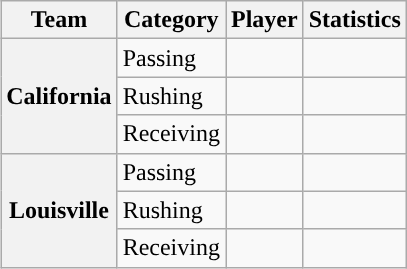<table class="wikitable" style="float:right">
<tr>
<th>Team</th>
<th>Category</th>
<th>Player</th>
<th>Statistics</th>
</tr>
<tr>
<th rowspan=3>California</th>
<td>Passing</td>
<td></td>
<td></td>
</tr>
<tr>
<td>Rushing</td>
<td></td>
<td></td>
</tr>
<tr>
<td>Receiving</td>
<td></td>
<td></td>
</tr>
<tr>
<th rowspan=3>Louisville</th>
<td>Passing</td>
<td></td>
<td></td>
</tr>
<tr>
<td>Rushing</td>
<td></td>
<td></td>
</tr>
<tr>
<td>Receiving</td>
<td></td>
<td></td>
</tr>
</table>
